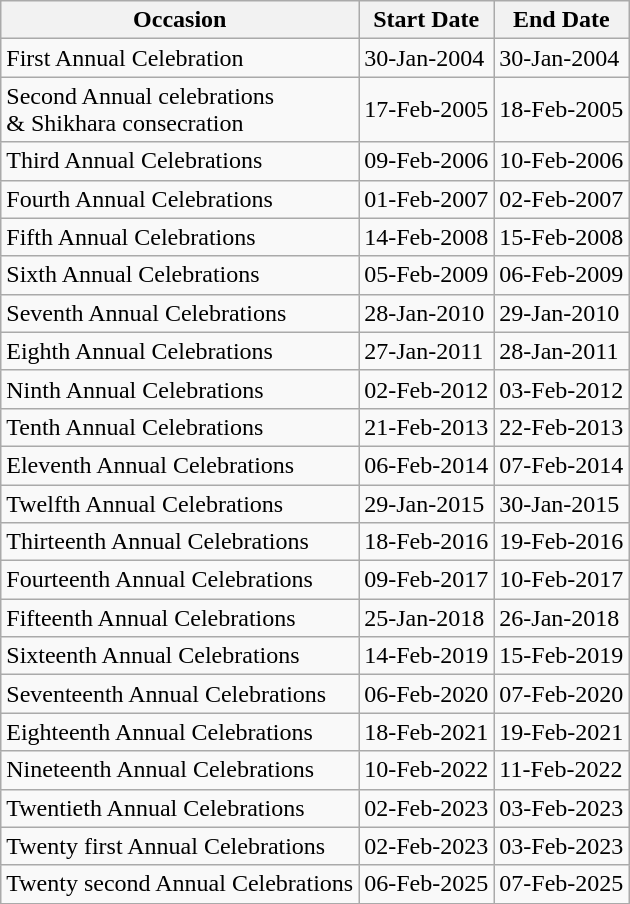<table class="wikitable">
<tr>
<th>Occasion</th>
<th>Start Date</th>
<th>End Date</th>
</tr>
<tr>
<td>First Annual Celebration</td>
<td>30-Jan-2004</td>
<td>30-Jan-2004</td>
</tr>
<tr>
<td>Second Annual celebrations<br>& Shikhara consecration</td>
<td>17-Feb-2005</td>
<td>18-Feb-2005</td>
</tr>
<tr>
<td>Third Annual Celebrations</td>
<td>09-Feb-2006</td>
<td>10-Feb-2006</td>
</tr>
<tr>
<td>Fourth Annual Celebrations</td>
<td>01-Feb-2007</td>
<td>02-Feb-2007</td>
</tr>
<tr>
<td>Fifth Annual Celebrations</td>
<td>14-Feb-2008</td>
<td>15-Feb-2008</td>
</tr>
<tr>
<td>Sixth Annual Celebrations</td>
<td>05-Feb-2009</td>
<td>06-Feb-2009</td>
</tr>
<tr>
<td>Seventh Annual Celebrations</td>
<td>28-Jan-2010</td>
<td>29-Jan-2010</td>
</tr>
<tr>
<td>Eighth Annual Celebrations</td>
<td>27-Jan-2011</td>
<td>28-Jan-2011</td>
</tr>
<tr>
<td>Ninth Annual Celebrations</td>
<td>02-Feb-2012</td>
<td>03-Feb-2012</td>
</tr>
<tr>
<td>Tenth Annual Celebrations</td>
<td>21-Feb-2013</td>
<td>22-Feb-2013</td>
</tr>
<tr>
<td>Eleventh Annual Celebrations</td>
<td>06-Feb-2014</td>
<td>07-Feb-2014</td>
</tr>
<tr>
<td>Twelfth Annual Celebrations</td>
<td>29-Jan-2015</td>
<td>30-Jan-2015</td>
</tr>
<tr>
<td>Thirteenth Annual Celebrations</td>
<td>18-Feb-2016</td>
<td>19-Feb-2016</td>
</tr>
<tr>
<td>Fourteenth Annual Celebrations</td>
<td>09-Feb-2017</td>
<td>10-Feb-2017</td>
</tr>
<tr>
<td>Fifteenth Annual Celebrations</td>
<td>25-Jan-2018</td>
<td>26-Jan-2018</td>
</tr>
<tr>
<td>Sixteenth Annual Celebrations</td>
<td>14-Feb-2019</td>
<td>15-Feb-2019</td>
</tr>
<tr>
<td>Seventeenth Annual Celebrations</td>
<td>06-Feb-2020</td>
<td>07-Feb-2020</td>
</tr>
<tr>
<td>Eighteenth Annual Celebrations</td>
<td>18-Feb-2021</td>
<td>19-Feb-2021</td>
</tr>
<tr>
<td>Nineteenth Annual Celebrations</td>
<td>10-Feb-2022</td>
<td>11-Feb-2022</td>
</tr>
<tr>
<td>Twentieth Annual Celebrations</td>
<td>02-Feb-2023</td>
<td>03-Feb-2023</td>
</tr>
<tr>
<td>Twenty first Annual Celebrations</td>
<td>02-Feb-2023</td>
<td>03-Feb-2023</td>
</tr>
<tr>
<td>Twenty second Annual Celebrations</td>
<td>06-Feb-2025</td>
<td>07-Feb-2025</td>
</tr>
</table>
